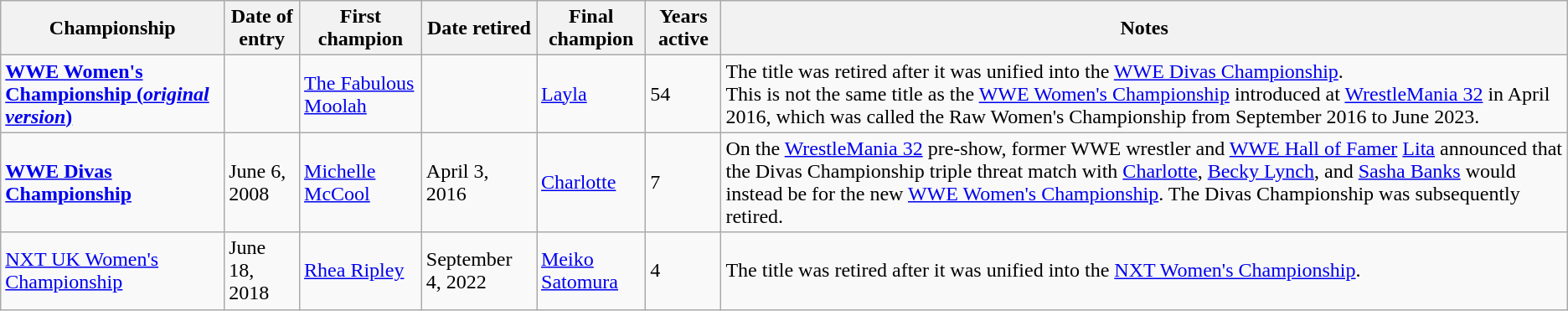<table class="wikitable sortable" border="2">
<tr>
<th>Championship</th>
<th>Date of entry</th>
<th>First champion<br></th>
<th>Date retired</th>
<th>Final champion<br></th>
<th>Years active</th>
<th>Notes</th>
</tr>
<tr>
<td><strong><a href='#'>WWE Women's Championship (<em>original version</em>)</a></strong></td>
<td></td>
<td><a href='#'>The Fabulous Moolah</a></td>
<td></td>
<td><a href='#'>Layla</a></td>
<td>54</td>
<td>The title was retired after it was unified into the <a href='#'>WWE Divas Championship</a>.<br>This is not the same title as the <a href='#'>WWE Women's Championship</a> introduced at <a href='#'>WrestleMania 32</a> in April 2016, which was called the Raw Women's Championship from September 2016 to June 2023.</td>
</tr>
<tr>
<td><strong><a href='#'>WWE Divas Championship</a></strong></td>
<td>June 6, 2008</td>
<td><a href='#'>Michelle McCool</a></td>
<td>April 3, 2016</td>
<td><a href='#'>Charlotte</a></td>
<td>7</td>
<td>On the <a href='#'>WrestleMania 32</a> pre-show, former WWE wrestler and <a href='#'>WWE Hall of Famer</a> <a href='#'>Lita</a> announced that the Divas Championship triple threat match with <a href='#'>Charlotte</a>, <a href='#'>Becky Lynch</a>, and <a href='#'>Sasha Banks</a> would instead be for the new <a href='#'>WWE Women's Championship</a>. The Divas Championship was subsequently retired.</td>
</tr>
<tr>
<td><a href='#'>NXT UK Women's Championship</a></td>
<td>June 18, 2018</td>
<td><a href='#'>Rhea Ripley</a></td>
<td>September 4, 2022</td>
<td><a href='#'>Meiko Satomura</a></td>
<td>4</td>
<td>The title was retired after it was unified into the <a href='#'>NXT Women's Championship</a>.</td>
</tr>
</table>
